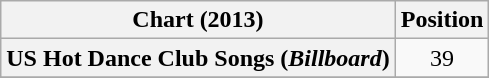<table class="wikitable plainrowheaders" style="text-align:center">
<tr>
<th scope="col">Chart (2013)</th>
<th scope="col">Position</th>
</tr>
<tr>
<th scope="row">US Hot Dance Club Songs (<em>Billboard</em>)</th>
<td align="center">39</td>
</tr>
<tr>
</tr>
</table>
